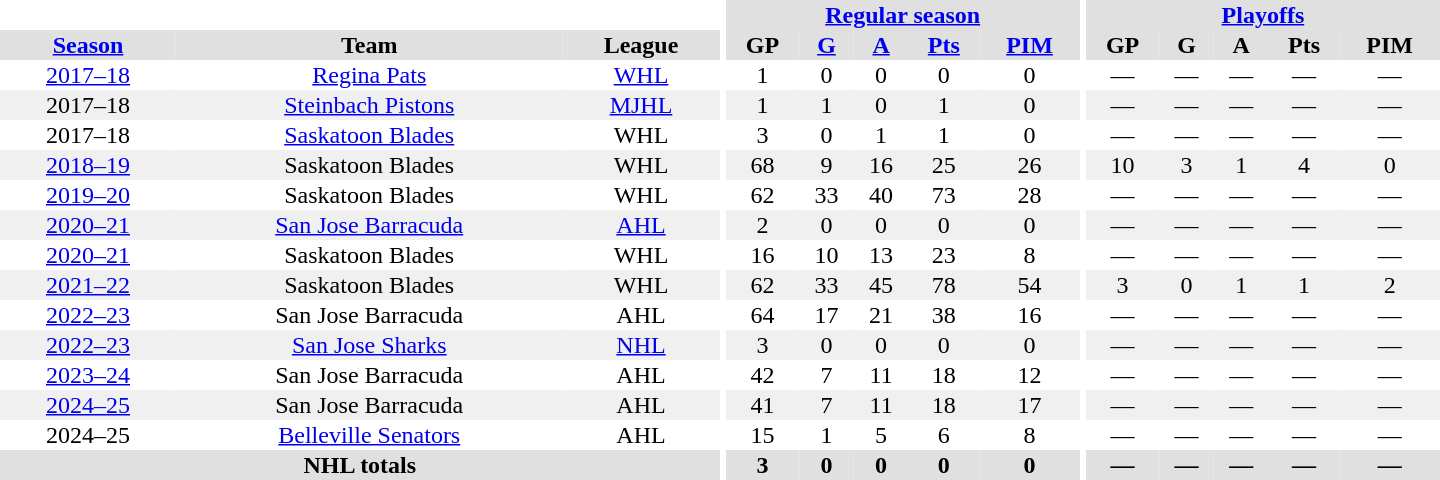<table border="0" cellpadding="1" cellspacing="0" style="text-align:center; width:60em;">
<tr bgcolor="#e0e0e0">
<th colspan="3" bgcolor="#ffffff"></th>
<th rowspan="99" bgcolor="#ffffff"></th>
<th colspan="5"><a href='#'>Regular season</a></th>
<th rowspan="99" bgcolor="#ffffff"></th>
<th colspan="5"><a href='#'>Playoffs</a></th>
</tr>
<tr bgcolor="#e0e0e0">
<th><a href='#'>Season</a></th>
<th>Team</th>
<th>League</th>
<th>GP</th>
<th><a href='#'>G</a></th>
<th><a href='#'>A</a></th>
<th><a href='#'>Pts</a></th>
<th><a href='#'>PIM</a></th>
<th>GP</th>
<th>G</th>
<th>A</th>
<th>Pts</th>
<th>PIM</th>
</tr>
<tr>
<td><a href='#'>2017–18</a></td>
<td><a href='#'>Regina Pats</a></td>
<td><a href='#'>WHL</a></td>
<td>1</td>
<td>0</td>
<td>0</td>
<td>0</td>
<td>0</td>
<td>—</td>
<td>—</td>
<td>—</td>
<td>—</td>
<td>—</td>
</tr>
<tr bgcolor="#f0f0f0">
<td>2017–18</td>
<td><a href='#'>Steinbach Pistons</a></td>
<td><a href='#'>MJHL</a></td>
<td>1</td>
<td>1</td>
<td>0</td>
<td>1</td>
<td>0</td>
<td>—</td>
<td>—</td>
<td>—</td>
<td>—</td>
<td>—</td>
</tr>
<tr>
<td>2017–18</td>
<td><a href='#'>Saskatoon Blades</a></td>
<td>WHL</td>
<td>3</td>
<td>0</td>
<td>1</td>
<td>1</td>
<td>0</td>
<td>—</td>
<td>—</td>
<td>—</td>
<td>—</td>
<td>—</td>
</tr>
<tr bgcolor="#f0f0f0">
<td><a href='#'>2018–19</a></td>
<td>Saskatoon Blades</td>
<td>WHL</td>
<td>68</td>
<td>9</td>
<td>16</td>
<td>25</td>
<td>26</td>
<td>10</td>
<td>3</td>
<td>1</td>
<td>4</td>
<td>0</td>
</tr>
<tr>
<td><a href='#'>2019–20</a></td>
<td>Saskatoon Blades</td>
<td>WHL</td>
<td>62</td>
<td>33</td>
<td>40</td>
<td>73</td>
<td>28</td>
<td>—</td>
<td>—</td>
<td>—</td>
<td>—</td>
<td>—</td>
</tr>
<tr bgcolor="#f0f0f0">
<td><a href='#'>2020–21</a></td>
<td><a href='#'>San Jose Barracuda</a></td>
<td><a href='#'>AHL</a></td>
<td>2</td>
<td>0</td>
<td>0</td>
<td>0</td>
<td>0</td>
<td>—</td>
<td>—</td>
<td>—</td>
<td>—</td>
<td>—</td>
</tr>
<tr>
<td><a href='#'>2020–21</a></td>
<td>Saskatoon Blades</td>
<td>WHL</td>
<td>16</td>
<td>10</td>
<td>13</td>
<td>23</td>
<td>8</td>
<td>—</td>
<td>—</td>
<td>—</td>
<td>—</td>
<td>—</td>
</tr>
<tr bgcolor="#f0f0f0">
<td><a href='#'>2021–22</a></td>
<td>Saskatoon Blades</td>
<td>WHL</td>
<td>62</td>
<td>33</td>
<td>45</td>
<td>78</td>
<td>54</td>
<td>3</td>
<td>0</td>
<td>1</td>
<td>1</td>
<td>2</td>
</tr>
<tr>
<td><a href='#'>2022–23</a></td>
<td>San Jose Barracuda</td>
<td>AHL</td>
<td>64</td>
<td>17</td>
<td>21</td>
<td>38</td>
<td>16</td>
<td>—</td>
<td>—</td>
<td>—</td>
<td>—</td>
<td>—</td>
</tr>
<tr bgcolor="#f0f0f0">
<td><a href='#'>2022–23</a></td>
<td><a href='#'>San Jose Sharks</a></td>
<td><a href='#'>NHL</a></td>
<td>3</td>
<td>0</td>
<td>0</td>
<td>0</td>
<td>0</td>
<td>—</td>
<td>—</td>
<td>—</td>
<td>—</td>
<td>—</td>
</tr>
<tr>
<td><a href='#'>2023–24</a></td>
<td>San Jose Barracuda</td>
<td>AHL</td>
<td>42</td>
<td>7</td>
<td>11</td>
<td>18</td>
<td>12</td>
<td>—</td>
<td>—</td>
<td>—</td>
<td>—</td>
<td>—</td>
</tr>
<tr bgcolor="#f0f0f0">
<td><a href='#'>2024–25</a></td>
<td>San Jose Barracuda</td>
<td>AHL</td>
<td>41</td>
<td>7</td>
<td>11</td>
<td>18</td>
<td>17</td>
<td>—</td>
<td>—</td>
<td>—</td>
<td>—</td>
<td>—</td>
</tr>
<tr>
<td>2024–25</td>
<td><a href='#'>Belleville Senators</a></td>
<td>AHL</td>
<td>15</td>
<td>1</td>
<td>5</td>
<td>6</td>
<td>8</td>
<td>—</td>
<td>—</td>
<td>—</td>
<td>—</td>
<td>—</td>
</tr>
<tr bgcolor="#e0e0e0">
<th colspan="3">NHL totals</th>
<th>3</th>
<th>0</th>
<th>0</th>
<th>0</th>
<th>0</th>
<th>—</th>
<th>—</th>
<th>—</th>
<th>—</th>
<th>—</th>
</tr>
</table>
